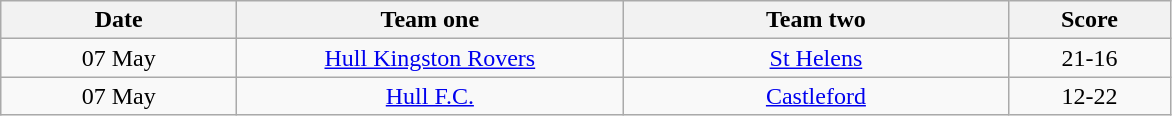<table class="wikitable" style="text-align: center">
<tr>
<th width=150>Date</th>
<th width=250>Team one</th>
<th width=250>Team two</th>
<th width=100>Score</th>
</tr>
<tr>
<td>07 May</td>
<td><a href='#'>Hull Kingston Rovers</a></td>
<td><a href='#'>St Helens</a></td>
<td>21-16</td>
</tr>
<tr>
<td>07 May</td>
<td><a href='#'>Hull F.C.</a></td>
<td><a href='#'>Castleford</a></td>
<td>12-22</td>
</tr>
</table>
